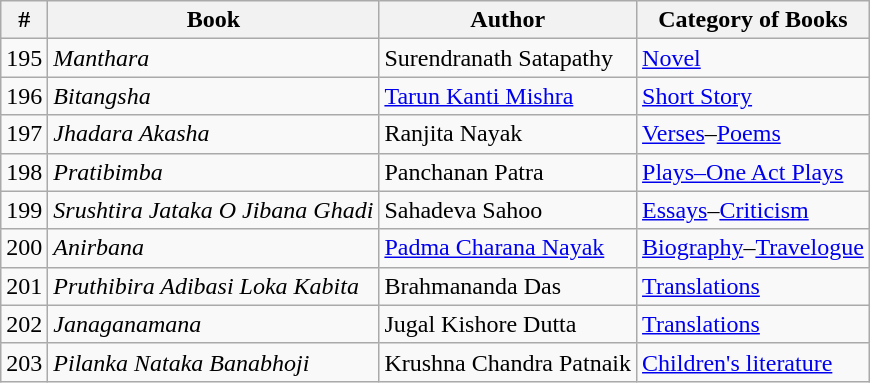<table class="wikitable">
<tr>
<th>#</th>
<th>Book</th>
<th>Author</th>
<th>Category of Books</th>
</tr>
<tr>
<td>195</td>
<td><em>Manthara</em></td>
<td>Surendranath Satapathy</td>
<td><a href='#'>Novel</a></td>
</tr>
<tr>
<td>196</td>
<td><em>Bitangsha</em></td>
<td><a href='#'>Tarun Kanti Mishra</a></td>
<td><a href='#'>Short Story</a></td>
</tr>
<tr>
<td>197</td>
<td><em>Jhadara Akasha</em></td>
<td>Ranjita Nayak</td>
<td><a href='#'>Verses</a>–<a href='#'>Poems</a></td>
</tr>
<tr>
<td>198</td>
<td><em>Pratibimba</em></td>
<td>Panchanan Patra</td>
<td><a href='#'>Plays–One Act Plays</a></td>
</tr>
<tr>
<td>199</td>
<td><em>Srushtira Jataka O Jibana Ghadi</em></td>
<td>Sahadeva Sahoo</td>
<td><a href='#'>Essays</a>–<a href='#'>Criticism</a></td>
</tr>
<tr>
<td>200</td>
<td><em>Anirbana</em></td>
<td><a href='#'>Padma Charana Nayak</a></td>
<td><a href='#'>Biography</a>–<a href='#'>Travelogue</a></td>
</tr>
<tr>
<td>201</td>
<td><em>Pruthibira Adibasi Loka Kabita</em></td>
<td>Brahmananda Das</td>
<td><a href='#'>Translations</a></td>
</tr>
<tr>
<td>202</td>
<td><em>Janaganamana</em></td>
<td>Jugal Kishore Dutta</td>
<td><a href='#'>Translations</a></td>
</tr>
<tr>
<td>203</td>
<td><em>Pilanka Nataka Banabhoji</em></td>
<td>Krushna Chandra Patnaik</td>
<td><a href='#'>Children's literature</a></td>
</tr>
</table>
